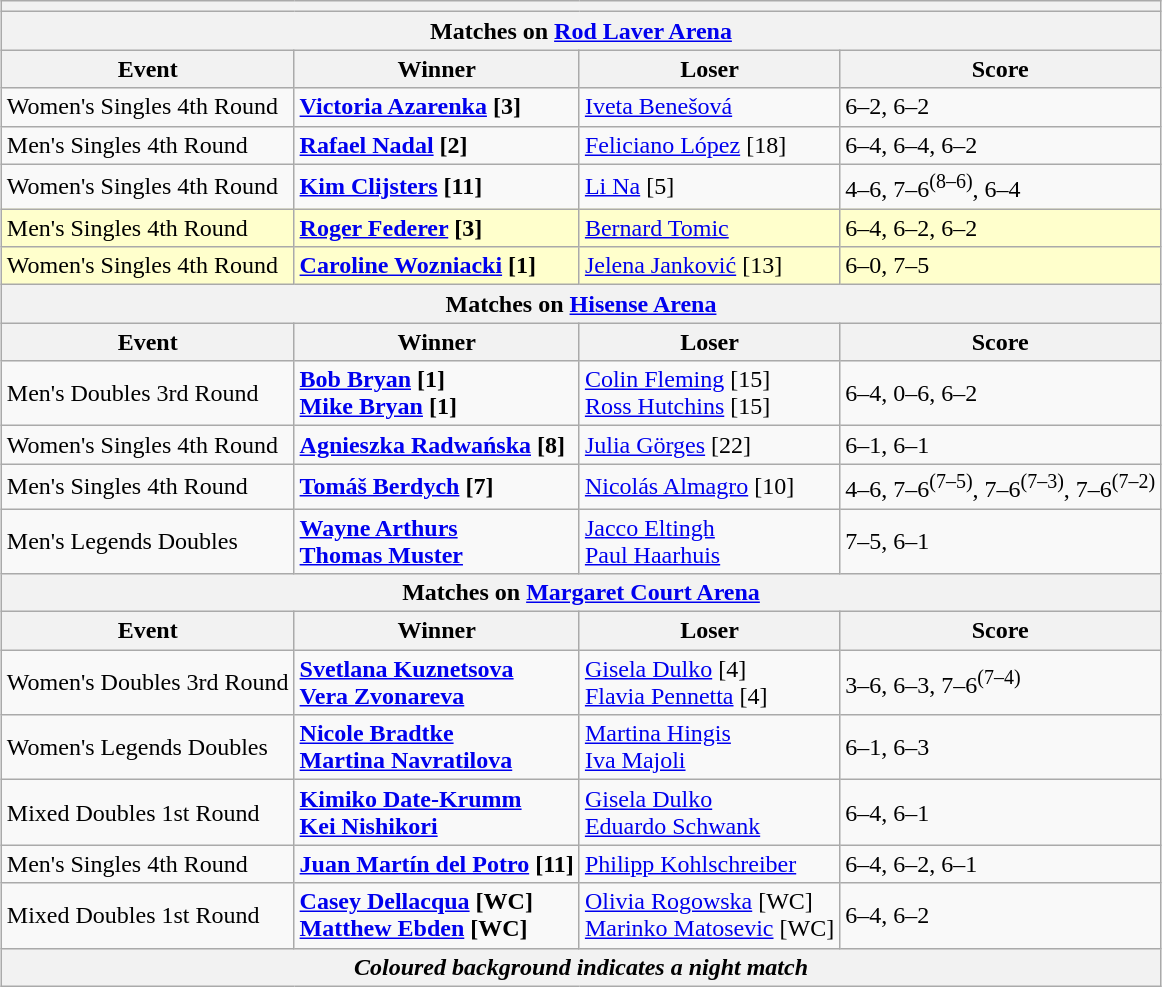<table class="wikitable collapsible uncollapsed" style="margin:1em auto;">
<tr>
<th colspan=4></th>
</tr>
<tr>
<th colspan=4><strong>Matches on <a href='#'>Rod Laver Arena</a></strong></th>
</tr>
<tr>
<th>Event</th>
<th>Winner</th>
<th>Loser</th>
<th>Score</th>
</tr>
<tr>
<td>Women's Singles 4th Round</td>
<td><strong> <a href='#'>Victoria Azarenka</a> [3]</strong></td>
<td> <a href='#'>Iveta Benešová</a></td>
<td>6–2, 6–2</td>
</tr>
<tr>
<td>Men's Singles 4th Round</td>
<td><strong> <a href='#'>Rafael Nadal</a> [2]</strong></td>
<td> <a href='#'>Feliciano López</a> [18]</td>
<td>6–4, 6–4, 6–2</td>
</tr>
<tr>
<td>Women's Singles 4th Round</td>
<td><strong> <a href='#'>Kim Clijsters</a> [11]</strong></td>
<td> <a href='#'>Li Na</a> [5]</td>
<td>4–6, 7–6<sup>(8–6)</sup>, 6–4</td>
</tr>
<tr style="background:#ffc;">
<td>Men's Singles 4th Round</td>
<td><strong> <a href='#'>Roger Federer</a> [3]</strong></td>
<td> <a href='#'>Bernard Tomic</a></td>
<td>6–4, 6–2, 6–2</td>
</tr>
<tr style="background:#ffc;">
<td>Women's Singles 4th Round</td>
<td><strong> <a href='#'>Caroline Wozniacki</a> [1]</strong></td>
<td> <a href='#'>Jelena Janković</a> [13]</td>
<td>6–0, 7–5</td>
</tr>
<tr>
<th colspan=4><strong>Matches on <a href='#'>Hisense Arena</a></strong></th>
</tr>
<tr>
<th>Event</th>
<th>Winner</th>
<th>Loser</th>
<th>Score</th>
</tr>
<tr>
<td>Men's Doubles 3rd Round</td>
<td><strong> <a href='#'>Bob Bryan</a> [1]<br> <a href='#'>Mike Bryan</a> [1]</strong></td>
<td> <a href='#'>Colin Fleming</a> [15]<br> <a href='#'>Ross Hutchins</a> [15]</td>
<td>6–4, 0–6, 6–2</td>
</tr>
<tr>
<td>Women's Singles 4th Round</td>
<td><strong> <a href='#'>Agnieszka Radwańska</a> [8]</strong></td>
<td> <a href='#'>Julia Görges</a> [22]</td>
<td>6–1, 6–1</td>
</tr>
<tr>
<td>Men's Singles 4th Round</td>
<td><strong> <a href='#'>Tomáš Berdych</a> [7]</strong></td>
<td> <a href='#'>Nicolás Almagro</a> [10]</td>
<td>4–6, 7–6<sup>(7–5)</sup>, 7–6<sup>(7–3)</sup>, 7–6<sup>(7–2)</sup></td>
</tr>
<tr>
<td>Men's Legends Doubles</td>
<td><strong> <a href='#'>Wayne Arthurs</a><br> <a href='#'>Thomas Muster</a></strong></td>
<td> <a href='#'>Jacco Eltingh</a><br> <a href='#'>Paul Haarhuis</a></td>
<td>7–5, 6–1</td>
</tr>
<tr>
<th colspan=4><strong>Matches on <a href='#'>Margaret Court Arena</a></strong></th>
</tr>
<tr>
<th>Event</th>
<th>Winner</th>
<th>Loser</th>
<th>Score</th>
</tr>
<tr>
<td>Women's Doubles 3rd Round</td>
<td><strong> <a href='#'>Svetlana Kuznetsova</a><br> <a href='#'>Vera Zvonareva</a></strong></td>
<td> <a href='#'>Gisela Dulko</a> [4]<br> <a href='#'>Flavia Pennetta</a> [4]</td>
<td>3–6, 6–3, 7–6<sup>(7–4)</sup></td>
</tr>
<tr>
<td>Women's Legends Doubles</td>
<td><strong> <a href='#'>Nicole Bradtke</a><br> <a href='#'>Martina Navratilova</a></strong></td>
<td> <a href='#'>Martina Hingis</a><br> <a href='#'>Iva Majoli</a></td>
<td>6–1, 6–3</td>
</tr>
<tr>
<td>Mixed Doubles 1st Round</td>
<td><strong> <a href='#'>Kimiko Date-Krumm</a><br> <a href='#'>Kei Nishikori</a></strong></td>
<td> <a href='#'>Gisela Dulko</a><br> <a href='#'>Eduardo Schwank</a></td>
<td>6–4, 6–1</td>
</tr>
<tr>
<td>Men's Singles 4th Round</td>
<td><strong> <a href='#'>Juan Martín del Potro</a> [11]</strong></td>
<td> <a href='#'>Philipp Kohlschreiber</a></td>
<td>6–4, 6–2, 6–1</td>
</tr>
<tr>
<td>Mixed Doubles 1st Round</td>
<td><strong> <a href='#'>Casey Dellacqua</a> [WC]<br> <a href='#'>Matthew Ebden</a> [WC]</strong></td>
<td> <a href='#'>Olivia Rogowska</a> [WC]<br> <a href='#'>Marinko Matosevic</a> [WC]</td>
<td>6–4, 6–2</td>
</tr>
<tr>
<th colspan=4><em>Coloured background indicates a night match</em></th>
</tr>
</table>
